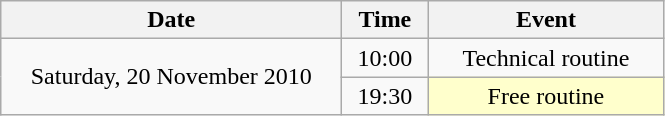<table class = "wikitable" style="text-align:center;">
<tr>
<th width=220>Date</th>
<th width=50>Time</th>
<th width=150>Event</th>
</tr>
<tr>
<td rowspan=2>Saturday, 20 November 2010</td>
<td>10:00</td>
<td>Technical routine</td>
</tr>
<tr>
<td>19:30</td>
<td bgcolor=ffffcc>Free routine</td>
</tr>
</table>
